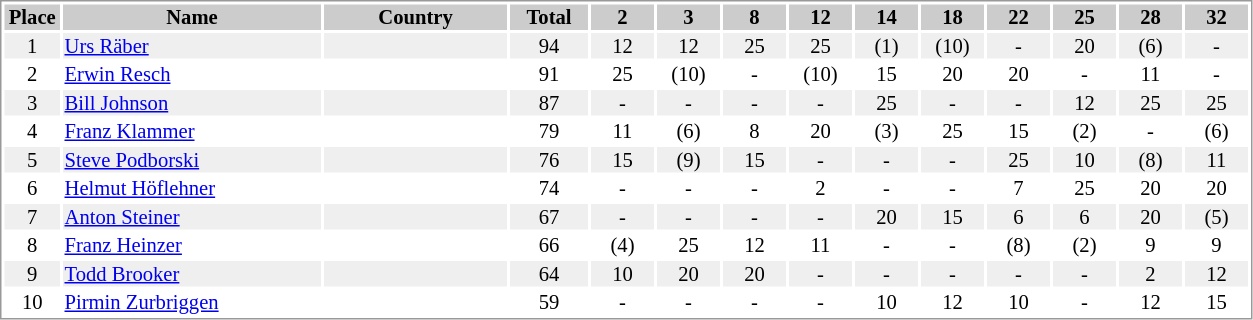<table border="0" style="border: 1px solid #999; background-color:#FFFFFF; text-align:center; font-size:86%; line-height:15px;">
<tr align="center" bgcolor="#CCCCCC">
<th width=35>Place</th>
<th width=170>Name</th>
<th width=120>Country</th>
<th width=50>Total</th>
<th width=40>2</th>
<th width=40>3</th>
<th width=40>8</th>
<th width=40>12</th>
<th width=40>14</th>
<th width=40>18</th>
<th width=40>22</th>
<th width=40>25</th>
<th width=40>28</th>
<th width=40>32</th>
</tr>
<tr bgcolor="#EFEFEF">
<td>1</td>
<td align="left"><a href='#'>Urs Räber</a></td>
<td align="left"></td>
<td>94</td>
<td>12</td>
<td>12</td>
<td>25</td>
<td>25</td>
<td>(1)</td>
<td>(10)</td>
<td>-</td>
<td>20</td>
<td>(6)</td>
<td>-</td>
</tr>
<tr>
<td>2</td>
<td align="left"><a href='#'>Erwin Resch</a></td>
<td align="left"></td>
<td>91</td>
<td>25</td>
<td>(10)</td>
<td>-</td>
<td>(10)</td>
<td>15</td>
<td>20</td>
<td>20</td>
<td>-</td>
<td>11</td>
<td>-</td>
</tr>
<tr bgcolor="#EFEFEF">
<td>3</td>
<td align="left"><a href='#'>Bill Johnson</a></td>
<td align="left"></td>
<td>87</td>
<td>-</td>
<td>-</td>
<td>-</td>
<td>-</td>
<td>25</td>
<td>-</td>
<td>-</td>
<td>12</td>
<td>25</td>
<td>25</td>
</tr>
<tr>
<td>4</td>
<td align="left"><a href='#'>Franz Klammer</a></td>
<td align="left"></td>
<td>79</td>
<td>11</td>
<td>(6)</td>
<td>8</td>
<td>20</td>
<td>(3)</td>
<td>25</td>
<td>15</td>
<td>(2)</td>
<td>-</td>
<td>(6)</td>
</tr>
<tr bgcolor="#EFEFEF">
<td>5</td>
<td align="left"><a href='#'>Steve Podborski</a></td>
<td align="left"></td>
<td>76</td>
<td>15</td>
<td>(9)</td>
<td>15</td>
<td>-</td>
<td>-</td>
<td>-</td>
<td>25</td>
<td>10</td>
<td>(8)</td>
<td>11</td>
</tr>
<tr>
<td>6</td>
<td align="left"><a href='#'>Helmut Höflehner</a></td>
<td align="left"></td>
<td>74</td>
<td>-</td>
<td>-</td>
<td>-</td>
<td>2</td>
<td>-</td>
<td>-</td>
<td>7</td>
<td>25</td>
<td>20</td>
<td>20</td>
</tr>
<tr bgcolor="#EFEFEF">
<td>7</td>
<td align="left"><a href='#'>Anton Steiner</a></td>
<td align="left"></td>
<td>67</td>
<td>-</td>
<td>-</td>
<td>-</td>
<td>-</td>
<td>20</td>
<td>15</td>
<td>6</td>
<td>6</td>
<td>20</td>
<td>(5)</td>
</tr>
<tr>
<td>8</td>
<td align="left"><a href='#'>Franz Heinzer</a></td>
<td align="left"></td>
<td>66</td>
<td>(4)</td>
<td>25</td>
<td>12</td>
<td>11</td>
<td>-</td>
<td>-</td>
<td>(8)</td>
<td>(2)</td>
<td>9</td>
<td>9</td>
</tr>
<tr bgcolor="#EFEFEF">
<td>9</td>
<td align="left"><a href='#'>Todd Brooker</a></td>
<td align="left"></td>
<td>64</td>
<td>10</td>
<td>20</td>
<td>20</td>
<td>-</td>
<td>-</td>
<td>-</td>
<td>-</td>
<td>-</td>
<td>2</td>
<td>12</td>
</tr>
<tr>
<td>10</td>
<td align="left"><a href='#'>Pirmin Zurbriggen</a></td>
<td align="left"></td>
<td>59</td>
<td>-</td>
<td>-</td>
<td>-</td>
<td>-</td>
<td>10</td>
<td>12</td>
<td>10</td>
<td>-</td>
<td>12</td>
<td>15</td>
</tr>
</table>
